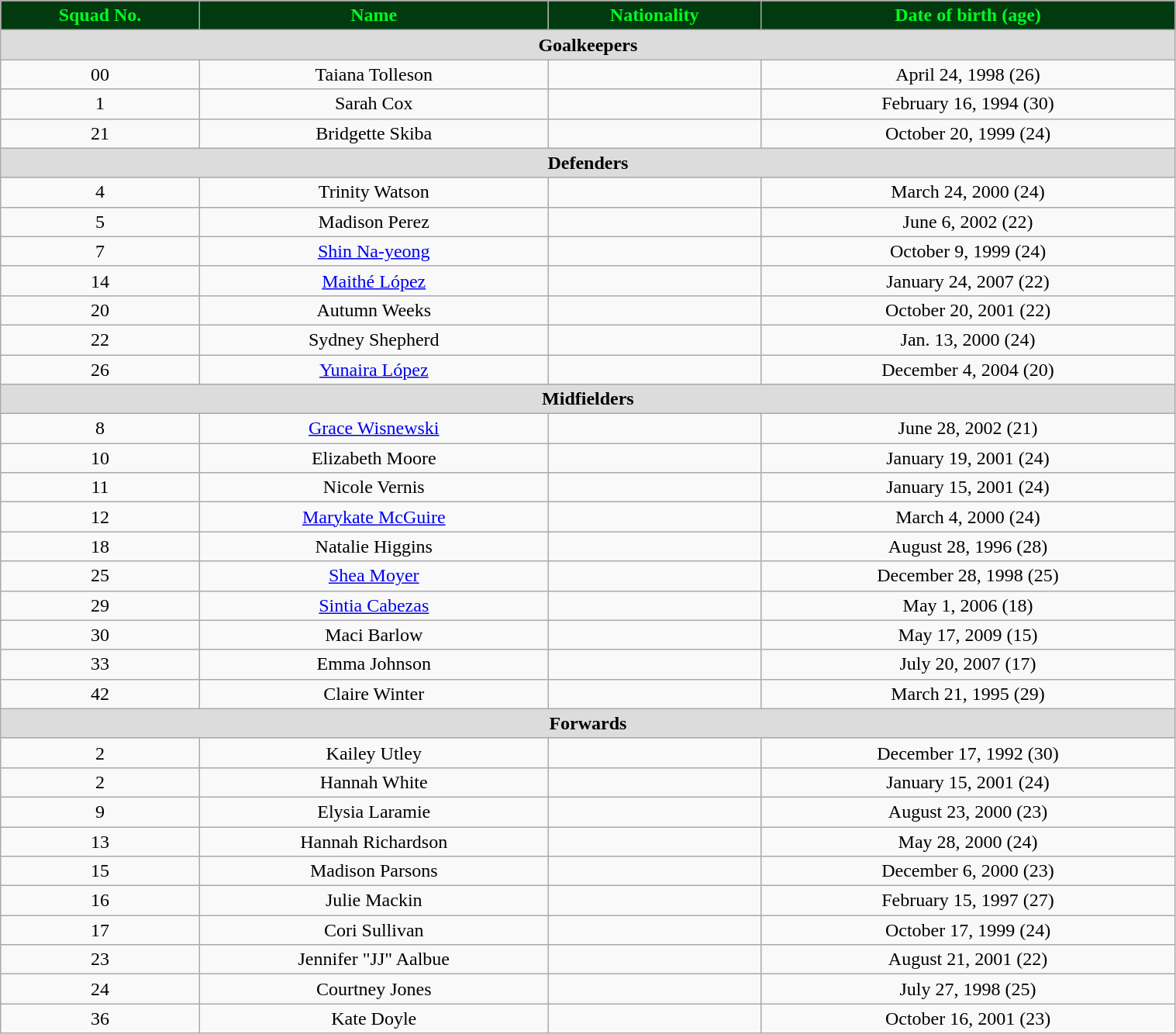<table class="wikitable sortable" style="text-align:center;width:80%">
<tr>
<th style="background:#003a0e; color:#00FE1E;" ; border:2px solid #001c48;">Squad No.</th>
<th style="background:#003a0e; color:#00FE1E;" border:2px solid #001c48;">Name</th>
<th style="background:#003a0e; color:#00FE1E;" border:2px solid #001c48;">Nationality</th>
<th style="background:#003a0e; color:#00FE1E;" border:2px solid #001c48;">Date of birth (age)</th>
</tr>
<tr>
<th colspan="4" style="background:#dcdcdc; text-align:center;">Goalkeepers</th>
</tr>
<tr>
<td>00</td>
<td>Taiana Tolleson</td>
<td></td>
<td>April 24, 1998 (26)</td>
</tr>
<tr>
<td>1</td>
<td>Sarah Cox</td>
<td></td>
<td>February 16, 1994 (30)</td>
</tr>
<tr>
<td>21</td>
<td>Bridgette Skiba</td>
<td></td>
<td>October 20, 1999 (24)</td>
</tr>
<tr>
<th colspan="4" style="background:#dcdcdc; text-align:center;">Defenders</th>
</tr>
<tr>
<td>4</td>
<td>Trinity Watson</td>
<td></td>
<td>March 24, 2000 (24)</td>
</tr>
<tr>
<td>5</td>
<td>Madison Perez</td>
<td></td>
<td>June 6, 2002 (22)</td>
</tr>
<tr>
<td>7</td>
<td><a href='#'>Shin Na-yeong</a></td>
<td></td>
<td>October 9, 1999 (24)</td>
</tr>
<tr>
<td>14</td>
<td><a href='#'>Maithé López</a></td>
<td></td>
<td>January 24, 2007 (22)</td>
</tr>
<tr>
<td>20</td>
<td>Autumn Weeks</td>
<td></td>
<td>October 20, 2001 (22)</td>
</tr>
<tr>
<td>22</td>
<td>Sydney Shepherd</td>
<td></td>
<td>Jan. 13, 2000 (24)</td>
</tr>
<tr>
<td>26</td>
<td><a href='#'>Yunaira López</a></td>
<td></td>
<td>December 4, 2004 (20)</td>
</tr>
<tr>
<th colspan="4" style="background:#dcdcdc; text-align:center;">Midfielders</th>
</tr>
<tr>
<td>8</td>
<td><a href='#'>Grace Wisnewski</a></td>
<td></td>
<td>June 28, 2002 (21)</td>
</tr>
<tr>
<td>10</td>
<td>Elizabeth Moore</td>
<td></td>
<td>January 19, 2001 (24)</td>
</tr>
<tr>
<td>11</td>
<td>Nicole Vernis</td>
<td></td>
<td>January 15, 2001 (24)</td>
</tr>
<tr>
<td>12</td>
<td><a href='#'>Marykate McGuire</a></td>
<td></td>
<td>March 4, 2000 (24)</td>
</tr>
<tr>
<td>18</td>
<td>Natalie Higgins</td>
<td></td>
<td>August 28, 1996 (28)</td>
</tr>
<tr>
<td>25</td>
<td><a href='#'>Shea Moyer</a></td>
<td></td>
<td>December 28, 1998 (25)</td>
</tr>
<tr>
<td>29</td>
<td><a href='#'>Sintia Cabezas</a></td>
<td></td>
<td>May 1, 2006 (18)</td>
</tr>
<tr>
<td>30</td>
<td>Maci Barlow</td>
<td></td>
<td>May 17, 2009 (15)</td>
</tr>
<tr>
<td>33</td>
<td>Emma Johnson</td>
<td></td>
<td>July 20, 2007 (17)</td>
</tr>
<tr>
<td>42</td>
<td>Claire Winter</td>
<td></td>
<td>March 21, 1995 (29)</td>
</tr>
<tr>
<th colspan="4" style="background:#dcdcdc; text-align:center;">Forwards</th>
</tr>
<tr>
<td>2</td>
<td>Kailey Utley</td>
<td></td>
<td>December 17, 1992 (30)</td>
</tr>
<tr>
<td>2</td>
<td>Hannah White</td>
<td></td>
<td>January 15, 2001 (24)</td>
</tr>
<tr>
<td>9</td>
<td>Elysia Laramie</td>
<td></td>
<td>August 23, 2000 (23)</td>
</tr>
<tr>
<td>13</td>
<td>Hannah Richardson</td>
<td></td>
<td>May 28, 2000 (24)</td>
</tr>
<tr>
<td>15</td>
<td>Madison Parsons</td>
<td></td>
<td>December 6, 2000 (23)</td>
</tr>
<tr>
<td>16</td>
<td>Julie Mackin</td>
<td></td>
<td>February 15, 1997 (27)</td>
</tr>
<tr>
<td>17</td>
<td>Cori Sullivan</td>
<td></td>
<td>October 17, 1999 (24)</td>
</tr>
<tr>
<td>23</td>
<td>Jennifer "JJ" Aalbue</td>
<td></td>
<td>August 21, 2001 (22)</td>
</tr>
<tr>
<td>24</td>
<td>Courtney Jones</td>
<td></td>
<td>July 27, 1998 (25)</td>
</tr>
<tr>
<td>36</td>
<td>Kate Doyle</td>
<td></td>
<td>October 16, 2001 (23)</td>
</tr>
</table>
